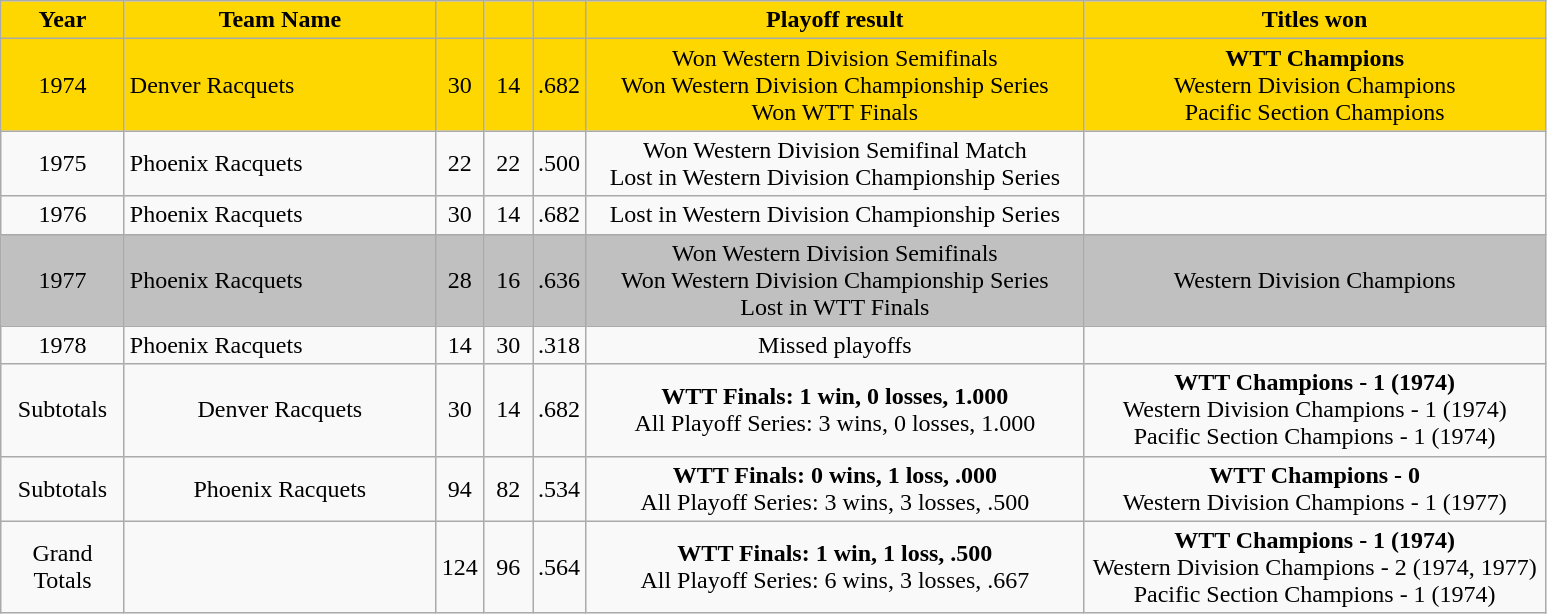<table class="wikitable" style="text-align:center">
<tr>
<th style="background:#FFD700;" width="75px">Year</th>
<th style="background:#FFD700;" width="200px">Team Name</th>
<th style="background:#FFD700;" width="25px"></th>
<th style="background:#FFD700;" width="25px"></th>
<th style="background:#FFD700;" width="25px"></th>
<th style="background:#FFD700;" width="325px">Playoff result</th>
<th style="background:#FFD700;" width="300px">Titles won</th>
</tr>
<tr style="background:gold;">
<td>1974</td>
<td align="left">Denver Racquets</td>
<td>30</td>
<td>14</td>
<td>.682</td>
<td>Won Western Division Semifinals<br>Won Western Division Championship Series<br>Won WTT Finals</td>
<td><strong>WTT Champions</strong><br>Western Division Champions<br>Pacific Section Champions</td>
</tr>
<tr>
<td>1975</td>
<td align="left">Phoenix Racquets</td>
<td>22</td>
<td>22</td>
<td>.500</td>
<td>Won Western Division Semifinal Match<br>Lost in Western Division Championship Series</td>
<td></td>
</tr>
<tr>
<td>1976</td>
<td align="left">Phoenix Racquets</td>
<td>30</td>
<td>14</td>
<td>.682</td>
<td>Lost in Western Division Championship Series</td>
<td></td>
</tr>
<tr style="background:silver;">
<td>1977</td>
<td align="left">Phoenix Racquets</td>
<td>28</td>
<td>16</td>
<td>.636</td>
<td>Won Western Division Semifinals<br>Won Western Division Championship Series<br>Lost in WTT Finals</td>
<td>Western Division Champions</td>
</tr>
<tr>
<td>1978</td>
<td align="left">Phoenix Racquets</td>
<td>14</td>
<td>30</td>
<td>.318</td>
<td>Missed playoffs</td>
<td></td>
</tr>
<tr>
<td>Subtotals</td>
<td>Denver Racquets</td>
<td>30</td>
<td>14</td>
<td>.682</td>
<td><strong>WTT Finals: 1 win, 0 losses, 1.000</strong><br>All Playoff Series: 3 wins, 0 losses, 1.000</td>
<td><strong>WTT Champions - 1 (1974)</strong><br>Western Division Champions - 1 (1974)<br>Pacific Section Champions - 1 (1974)</td>
</tr>
<tr>
<td>Subtotals</td>
<td>Phoenix Racquets</td>
<td>94</td>
<td>82</td>
<td>.534</td>
<td><strong>WTT Finals: 0 wins, 1 loss, .000</strong><br>All Playoff Series: 3 wins, 3 losses, .500</td>
<td><strong>WTT Champions - 0</strong><br>Western Division Champions - 1 (1977)</td>
</tr>
<tr>
<td>Grand<br>Totals</td>
<td></td>
<td>124</td>
<td>96</td>
<td>.564</td>
<td><strong>WTT Finals: 1 win, 1 loss, .500</strong><br>All Playoff Series: 6 wins, 3 losses, .667</td>
<td><strong>WTT Champions - 1 (1974)</strong><br>Western Division Champions - 2 (1974, 1977)<br>Pacific Section Champions - 1 (1974)</td>
</tr>
</table>
